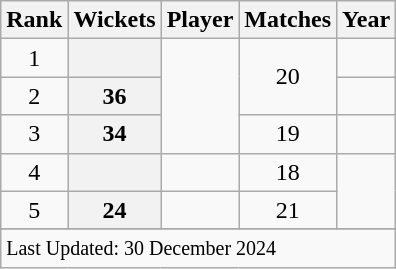<table class="wikitable plainrowheaders sortable">
<tr>
<th scope=col>Rank</th>
<th scope=col>Wickets</th>
<th scope=col>Player</th>
<th scope=col>Matches</th>
<th scope=col>Year</th>
</tr>
<tr>
<td align=center>1</td>
<th scope=row style=text-align:center;></th>
<td rowspan=3></td>
<td align="center" rowspan=2>20</td>
<td></td>
</tr>
<tr>
<td align="center">2</td>
<th scope=row style=text-align:center;>36</th>
<td></td>
</tr>
<tr>
<td align="center">3</td>
<th scope=row style=text-align:center;>34</th>
<td align=center>19</td>
<td></td>
</tr>
<tr>
<td align=center>4</td>
<th scope=row style=text-align:center;></th>
<td></td>
<td align="center">18</td>
<td rowspan=2></td>
</tr>
<tr>
<td align="center">5</td>
<th scope="row" style=text-align:center;">24</th>
<td></td>
<td align="center">21</td>
</tr>
<tr>
</tr>
<tr class="sortbottom">
<td colspan="5"><small>Last Updated: 30 December 2024</small></td>
</tr>
</table>
